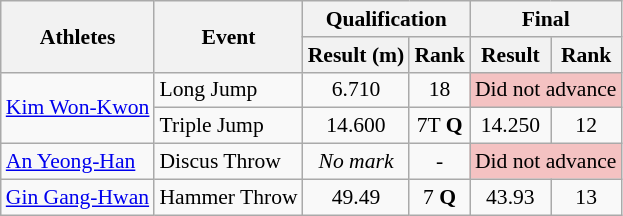<table class=wikitable style="font-size:90%">
<tr>
<th rowspan="2">Athletes</th>
<th rowspan="2">Event</th>
<th colspan="2">Qualification</th>
<th colspan="2">Final</th>
</tr>
<tr>
<th>Result (m)</th>
<th>Rank</th>
<th>Result</th>
<th>Rank</th>
</tr>
<tr>
<td rowspan=2><a href='#'>Kim Won-Kwon</a></td>
<td>Long Jump</td>
<td align=center>6.710</td>
<td align=center>18</td>
<td bgcolor="f4c2c2" colspan=2 align="center">Did not advance</td>
</tr>
<tr>
<td>Triple Jump</td>
<td align=center>14.600</td>
<td align=center>7T <strong>Q</strong></td>
<td align=center>14.250</td>
<td align=center>12</td>
</tr>
<tr>
<td><a href='#'>An Yeong-Han</a></td>
<td>Discus Throw</td>
<td align=center><em>No mark</em></td>
<td align=center>-</td>
<td bgcolor="f4c2c2" colspan=2 align="center">Did not advance</td>
</tr>
<tr>
<td><a href='#'>Gin Gang-Hwan</a></td>
<td>Hammer Throw</td>
<td align=center>49.49</td>
<td align=center>7 <strong>Q</strong></td>
<td align=center>43.93</td>
<td align=center>13</td>
</tr>
</table>
